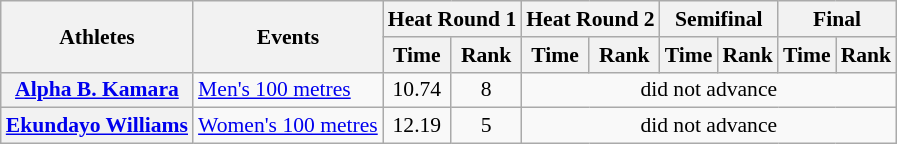<table class=wikitable style=font-size:90%>
<tr>
<th scope="col" rowspan=2>Athletes</th>
<th scope="col" rowspan=2>Events</th>
<th scope="col" colspan=2>Heat Round 1</th>
<th scope="col" colspan=2>Heat Round 2</th>
<th scope="col" colspan=2>Semifinal</th>
<th scope="col" colspan=2>Final</th>
</tr>
<tr>
<th>Time</th>
<th>Rank</th>
<th>Time</th>
<th>Rank</th>
<th>Time</th>
<th>Rank</th>
<th>Time</th>
<th>Rank</th>
</tr>
<tr>
<th scope="row"><a href='#'>Alpha B. Kamara</a></th>
<td><a href='#'>Men's 100 metres</a></td>
<td align=center>10.74</td>
<td align=center>8</td>
<td align=center colspan=6>did not advance</td>
</tr>
<tr>
<th scope="row"><a href='#'>Ekundayo Williams</a></th>
<td><a href='#'>Women's 100 metres</a></td>
<td align=center>12.19</td>
<td align=center>5</td>
<td align=center colspan=6>did not advance</td>
</tr>
</table>
